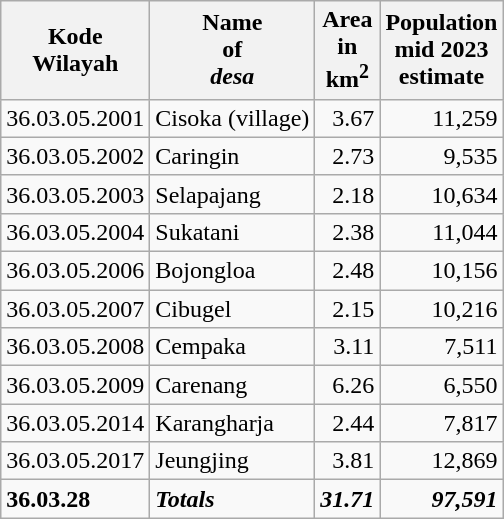<table class="wikitable">
<tr>
<th>Kode <br>Wilayah</th>
<th>Name<br>of <br><em>desa</em></th>
<th>Area <br>in <br>km<sup>2</sup></th>
<th>Population<br>mid 2023<br>estimate</th>
</tr>
<tr>
<td>36.03.05.2001</td>
<td>Cisoka (village)</td>
<td align="right">3.67</td>
<td align="right">11,259</td>
</tr>
<tr>
<td>36.03.05.2002</td>
<td>Caringin</td>
<td align="right">2.73</td>
<td align="right">9,535</td>
</tr>
<tr>
<td>36.03.05.2003</td>
<td>Selapajang</td>
<td align="right">2.18</td>
<td align="right">10,634</td>
</tr>
<tr>
<td>36.03.05.2004</td>
<td>Sukatani</td>
<td align="right">2.38</td>
<td align="right">11,044</td>
</tr>
<tr>
<td>36.03.05.2006</td>
<td>Bojongloa</td>
<td align="right">2.48</td>
<td align="right">10,156</td>
</tr>
<tr>
<td>36.03.05.2007</td>
<td>Cibugel</td>
<td align="right">2.15</td>
<td align="right">10,216</td>
</tr>
<tr>
<td>36.03.05.2008</td>
<td>Cempaka</td>
<td align="right">3.11</td>
<td align="right">7,511</td>
</tr>
<tr>
<td>36.03.05.2009</td>
<td>Carenang</td>
<td align="right">6.26</td>
<td align="right">6,550</td>
</tr>
<tr>
<td>36.03.05.2014</td>
<td>Karangharja</td>
<td align="right">2.44</td>
<td align="right">7,817</td>
</tr>
<tr>
<td>36.03.05.2017</td>
<td>Jeungjing</td>
<td align="right">3.81</td>
<td align="right">12,869</td>
</tr>
<tr>
<td><strong>36.03.28</strong></td>
<td><strong><em>Totals</em></strong></td>
<td align="right"><strong><em>31.71</em></strong></td>
<td align="right"><strong><em>97,591</em></strong></td>
</tr>
</table>
